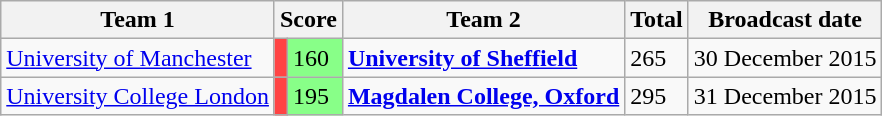<table class="wikitable">
<tr>
<th>Team 1</th>
<th colspan=2>Score</th>
<th>Team 2</th>
<th>Total</th>
<th>Broadcast date</th>
</tr>
<tr>
<td><a href='#'>University of Manchester</a></td>
<td style="background:#f44;"></td>
<td style="background:#88ff88">160</td>
<td><strong><a href='#'>University of Sheffield</a></strong></td>
<td>265</td>
<td>30 December 2015</td>
</tr>
<tr>
<td><a href='#'>University College London</a></td>
<td style="background:#f44;"></td>
<td style="background:#88ff88">195</td>
<td><strong><a href='#'>Magdalen College, Oxford</a></strong></td>
<td>295</td>
<td>31 December 2015</td>
</tr>
</table>
